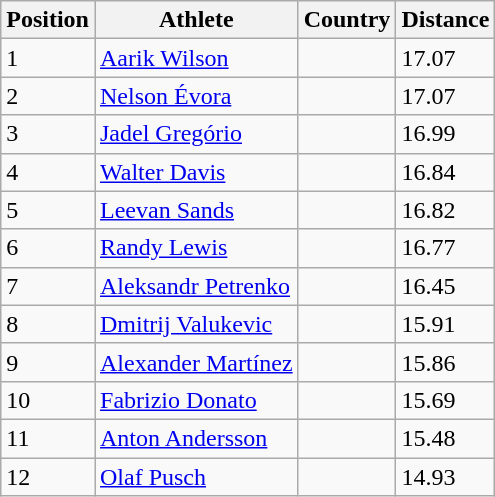<table class="wikitable">
<tr>
<th>Position</th>
<th>Athlete</th>
<th>Country</th>
<th>Distance</th>
</tr>
<tr>
<td>1</td>
<td><a href='#'>Aarik Wilson</a></td>
<td></td>
<td>17.07</td>
</tr>
<tr>
<td>2</td>
<td><a href='#'>Nelson Évora</a></td>
<td></td>
<td>17.07</td>
</tr>
<tr>
<td>3</td>
<td><a href='#'>Jadel Gregório</a></td>
<td></td>
<td>16.99</td>
</tr>
<tr>
<td>4</td>
<td><a href='#'>Walter Davis</a></td>
<td></td>
<td>16.84</td>
</tr>
<tr>
<td>5</td>
<td><a href='#'>Leevan Sands</a></td>
<td></td>
<td>16.82</td>
</tr>
<tr>
<td>6</td>
<td><a href='#'>Randy Lewis</a></td>
<td></td>
<td>16.77</td>
</tr>
<tr>
<td>7</td>
<td><a href='#'>Aleksandr Petrenko</a></td>
<td></td>
<td>16.45</td>
</tr>
<tr>
<td>8</td>
<td><a href='#'>Dmitrij Valukevic</a></td>
<td></td>
<td>15.91</td>
</tr>
<tr>
<td>9</td>
<td><a href='#'>Alexander Martínez</a></td>
<td></td>
<td>15.86</td>
</tr>
<tr>
<td>10</td>
<td><a href='#'>Fabrizio Donato</a></td>
<td></td>
<td>15.69</td>
</tr>
<tr>
<td>11</td>
<td><a href='#'>Anton Andersson</a></td>
<td></td>
<td>15.48</td>
</tr>
<tr>
<td>12</td>
<td><a href='#'>Olaf Pusch</a></td>
<td></td>
<td>14.93</td>
</tr>
</table>
